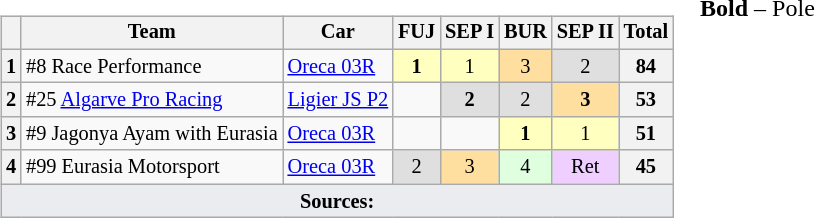<table>
<tr>
<td valign="top"><br><table class="wikitable" style="font-size: 85%; text-align:center;">
<tr>
<th></th>
<th>Team</th>
<th>Car</th>
<th>FUJ<br></th>
<th>SEP I<br></th>
<th>BUR<br></th>
<th>SEP II<br></th>
<th>Total</th>
</tr>
<tr>
<th>1</th>
<td align=left> #8 Race Performance</td>
<td align=left><a href='#'>Oreca 03R</a></td>
<td style="background:#ffffbf;"><strong>1</strong></td>
<td style="background:#ffffbf;">1</td>
<td style="background:#ffdf9f;">3</td>
<td style="background:#dfdfdf;">2</td>
<th>84</th>
</tr>
<tr>
<th>2</th>
<td align=left> #25 <a href='#'>Algarve Pro Racing</a></td>
<td align=left><a href='#'>Ligier JS P2</a></td>
<td></td>
<td style="background:#dfdfdf;"><strong>2</strong></td>
<td style="background:#dfdfdf;">2</td>
<td style="background:#ffdf9f;"><strong>3</strong></td>
<th>53</th>
</tr>
<tr>
<th>3</th>
<td align=left> #9 Jagonya Ayam with Eurasia</td>
<td align=left><a href='#'>Oreca 03R</a></td>
<td></td>
<td></td>
<td style="background:#ffffbf;"><strong>1</strong></td>
<td style="background:#ffffbf;">1</td>
<th>51</th>
</tr>
<tr>
<th>4</th>
<td align=left> #99 Eurasia Motorsport</td>
<td align=left><a href='#'>Oreca 03R</a></td>
<td style="background:#dfdfdf;">2</td>
<td style="background:#ffdf9f;">3</td>
<td style="background:#dfffdf;">4</td>
<td style="background:#efcfff;">Ret</td>
<th>45</th>
</tr>
<tr class="sortbottom">
<td colspan="8" style="background-color:#EAECF0;text-align:center"><strong>Sources:</strong></td>
</tr>
</table>
</td>
<td valign="top"><br>
<span><strong>Bold</strong> – Pole<br></span></td>
</tr>
</table>
